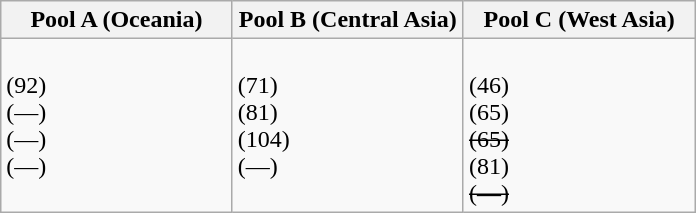<table class="wikitable">
<tr>
<th width=33%>Pool A (Oceania)</th>
<th width=33%>Pool B (Central Asia)</th>
<th width=33%>Pool C (West Asia)</th>
</tr>
<tr>
<td valign=top><br> (92)<br>
 (—)<br>
 (—)<br>
 (—)</td>
<td valign=top><br> (71)<br>
 (81)<br>
 (104)<br>
 (—)</td>
<td><br> (46)<br>
 (65)<br>
<s> (65)<br></s>
 (81)<br>
<s> (—)</s></td>
</tr>
</table>
